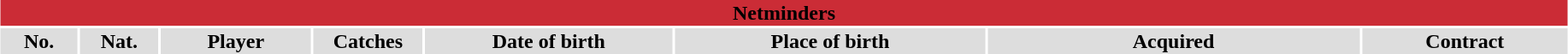<table class="toccolours" style="width:97%; clear:both; margin:1.5em auto; text-align:center;">
<tr>
<th colspan="11" style="background:#CB2C36; color:black;">Netminders</th>
</tr>
<tr style="background:#ddd;">
<th width="5%">No.</th>
<th width="5%">Nat.</th>
<th>Player</th>
<th width="7%">Catches</th>
<th width="16%">Date of birth</th>
<th width="20%">Place of birth</th>
<th width="24%">Acquired</th>
<td><strong>Contract</strong></td>
</tr>
</table>
